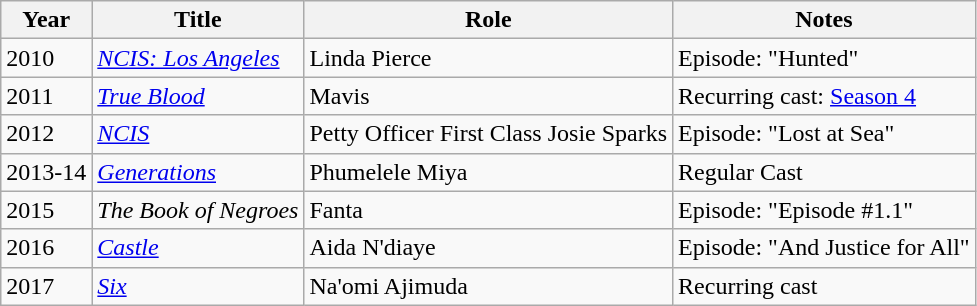<table class="wikitable plainrowheaders sortable" style="margin-right: 0;">
<tr>
<th scope="col">Year</th>
<th scope="col">Title</th>
<th scope="col">Role</th>
<th scope="col" class="unsortable">Notes</th>
</tr>
<tr>
<td>2010</td>
<td><em><a href='#'>NCIS: Los Angeles</a></em></td>
<td>Linda Pierce</td>
<td>Episode: "Hunted"</td>
</tr>
<tr>
<td>2011</td>
<td><em><a href='#'>True Blood</a></em></td>
<td>Mavis</td>
<td>Recurring cast: <a href='#'>Season 4</a></td>
</tr>
<tr>
<td>2012</td>
<td><em><a href='#'>NCIS</a></em></td>
<td>Petty Officer First Class Josie Sparks</td>
<td>Episode: "Lost at Sea"</td>
</tr>
<tr>
<td>2013-14</td>
<td><em><a href='#'>Generations</a></em></td>
<td>Phumelele Miya</td>
<td>Regular Cast</td>
</tr>
<tr>
<td>2015</td>
<td><em>The Book of Negroes</em></td>
<td>Fanta</td>
<td>Episode: "Episode #1.1"</td>
</tr>
<tr>
<td>2016</td>
<td><em><a href='#'>Castle</a></em></td>
<td>Aida N'diaye</td>
<td>Episode: "And Justice for All"</td>
</tr>
<tr>
<td>2017</td>
<td><em><a href='#'>Six</a></em></td>
<td>Na'omi Ajimuda</td>
<td>Recurring cast</td>
</tr>
</table>
